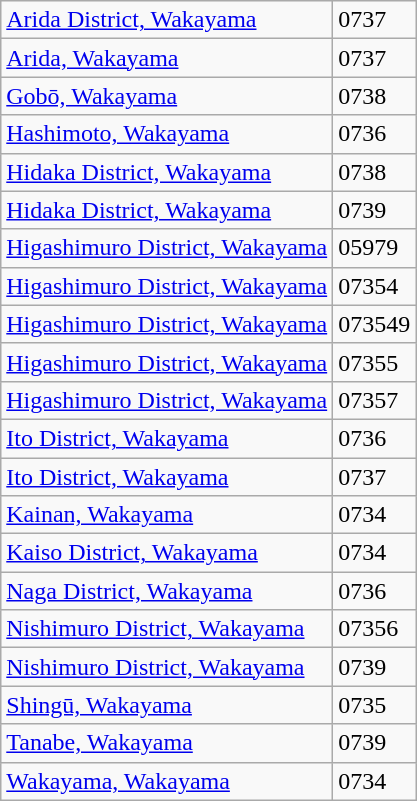<table class="wikitable">
<tr>
<td><a href='#'>Arida District, Wakayama</a></td>
<td>0737</td>
</tr>
<tr>
<td><a href='#'>Arida, Wakayama</a></td>
<td>0737</td>
</tr>
<tr>
<td><a href='#'>Gobō, Wakayama</a></td>
<td>0738</td>
</tr>
<tr>
<td><a href='#'>Hashimoto, Wakayama</a></td>
<td>0736</td>
</tr>
<tr>
<td><a href='#'>Hidaka District, Wakayama</a></td>
<td>0738</td>
</tr>
<tr>
<td><a href='#'>Hidaka District, Wakayama</a></td>
<td>0739</td>
</tr>
<tr>
<td><a href='#'>Higashimuro District, Wakayama</a></td>
<td>05979</td>
</tr>
<tr>
<td><a href='#'>Higashimuro District, Wakayama</a></td>
<td>07354</td>
</tr>
<tr>
<td><a href='#'>Higashimuro District, Wakayama</a></td>
<td>073549</td>
</tr>
<tr>
<td><a href='#'>Higashimuro District, Wakayama</a></td>
<td>07355</td>
</tr>
<tr>
<td><a href='#'>Higashimuro District, Wakayama</a></td>
<td>07357</td>
</tr>
<tr>
<td><a href='#'>Ito District, Wakayama</a></td>
<td>0736</td>
</tr>
<tr>
<td><a href='#'>Ito District, Wakayama</a></td>
<td>0737</td>
</tr>
<tr>
<td><a href='#'>Kainan, Wakayama</a></td>
<td>0734</td>
</tr>
<tr>
<td><a href='#'>Kaiso District, Wakayama</a></td>
<td>0734</td>
</tr>
<tr>
<td><a href='#'>Naga District, Wakayama</a></td>
<td>0736</td>
</tr>
<tr>
<td><a href='#'>Nishimuro District, Wakayama</a></td>
<td>07356</td>
</tr>
<tr>
<td><a href='#'>Nishimuro District, Wakayama</a></td>
<td>0739</td>
</tr>
<tr>
<td><a href='#'>Shingū, Wakayama</a></td>
<td>0735</td>
</tr>
<tr>
<td><a href='#'>Tanabe, Wakayama</a></td>
<td>0739</td>
</tr>
<tr>
<td><a href='#'>Wakayama, Wakayama</a></td>
<td>0734</td>
</tr>
</table>
